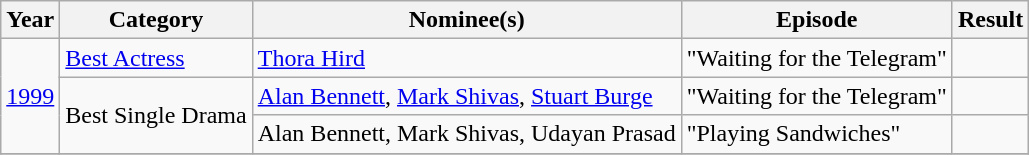<table class="wikitable">
<tr>
<th>Year</th>
<th>Category</th>
<th>Nominee(s)</th>
<th>Episode</th>
<th>Result</th>
</tr>
<tr>
<td rowspan=3><a href='#'>1999</a></td>
<td><a href='#'>Best Actress</a></td>
<td><a href='#'>Thora Hird</a></td>
<td>"Waiting for the Telegram"</td>
<td></td>
</tr>
<tr>
<td rowspan=2>Best Single Drama</td>
<td><a href='#'>Alan Bennett</a>, <a href='#'>Mark Shivas</a>, <a href='#'>Stuart Burge</a></td>
<td>"Waiting for the Telegram"</td>
<td></td>
</tr>
<tr>
<td>Alan Bennett, Mark Shivas, Udayan Prasad</td>
<td>"Playing Sandwiches"</td>
<td></td>
</tr>
<tr>
</tr>
</table>
